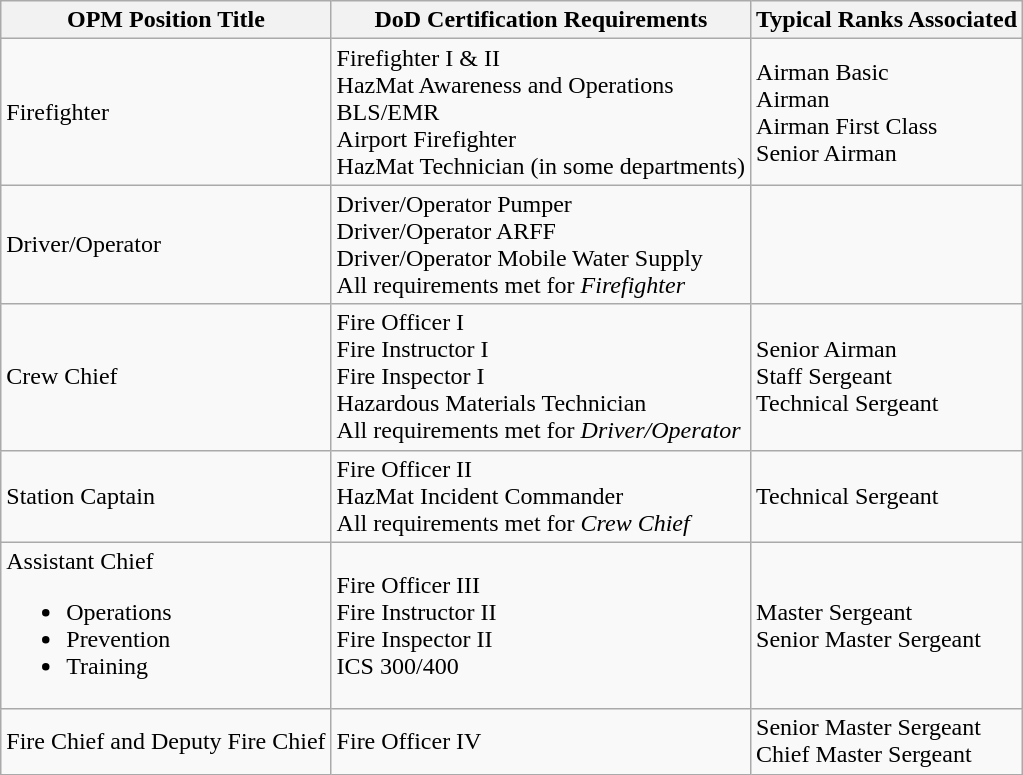<table class="wikitable">
<tr>
<th>OPM Position Title</th>
<th>DoD Certification Requirements</th>
<th>Typical Ranks Associated</th>
</tr>
<tr>
<td>Firefighter</td>
<td>Firefighter I & II<br>HazMat Awareness and Operations<br>BLS/EMR<br>Airport Firefighter<br>HazMat Technician (in some departments)</td>
<td>Airman Basic<br>Airman<br>Airman First Class<br>Senior Airman</td>
</tr>
<tr>
<td>Driver/Operator</td>
<td>Driver/Operator Pumper<br>Driver/Operator ARFF<br>Driver/Operator Mobile Water Supply<br>All requirements met for <em>Firefighter</em></td>
<td></td>
</tr>
<tr>
<td>Crew Chief</td>
<td>Fire Officer I<br>Fire Instructor I<br>Fire Inspector I<br>Hazardous Materials Technician<br>All requirements met for <em>Driver/Operator</em></td>
<td>Senior Airman<br>Staff Sergeant<br>Technical Sergeant</td>
</tr>
<tr>
<td>Station Captain</td>
<td>Fire Officer II<br>HazMat Incident Commander<br>All requirements met for <em>Crew Chief</em></td>
<td>Technical Sergeant</td>
</tr>
<tr>
<td>Assistant Chief<br><ul><li>Operations</li><li>Prevention</li><li>Training</li></ul></td>
<td>Fire Officer III<br>Fire Instructor II<br>Fire Inspector II<br>ICS 300/400</td>
<td>Master Sergeant<br>Senior Master Sergeant</td>
</tr>
<tr>
<td>Fire Chief and Deputy Fire Chief</td>
<td>Fire Officer IV</td>
<td>Senior Master Sergeant<br>Chief Master Sergeant</td>
</tr>
</table>
